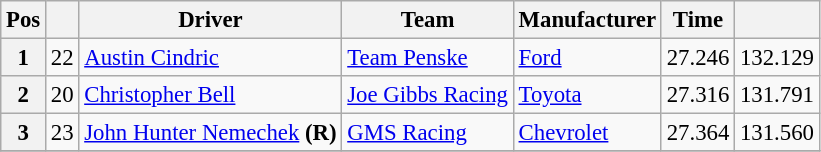<table class="wikitable" style="font-size:95%">
<tr>
<th>Pos</th>
<th></th>
<th>Driver</th>
<th>Team</th>
<th>Manufacturer</th>
<th>Time</th>
<th></th>
</tr>
<tr>
<th>1</th>
<td>22</td>
<td><a href='#'>Austin Cindric</a></td>
<td><a href='#'>Team Penske</a></td>
<td><a href='#'>Ford</a></td>
<td>27.246</td>
<td>132.129</td>
</tr>
<tr>
<th>2</th>
<td>20</td>
<td><a href='#'>Christopher Bell</a></td>
<td><a href='#'>Joe Gibbs Racing</a></td>
<td><a href='#'>Toyota</a></td>
<td>27.316</td>
<td>131.791</td>
</tr>
<tr>
<th>3</th>
<td>23</td>
<td><a href='#'>John Hunter Nemechek</a> <strong>(R)</strong></td>
<td><a href='#'>GMS Racing</a></td>
<td><a href='#'>Chevrolet</a></td>
<td>27.364</td>
<td>131.560</td>
</tr>
<tr>
</tr>
</table>
